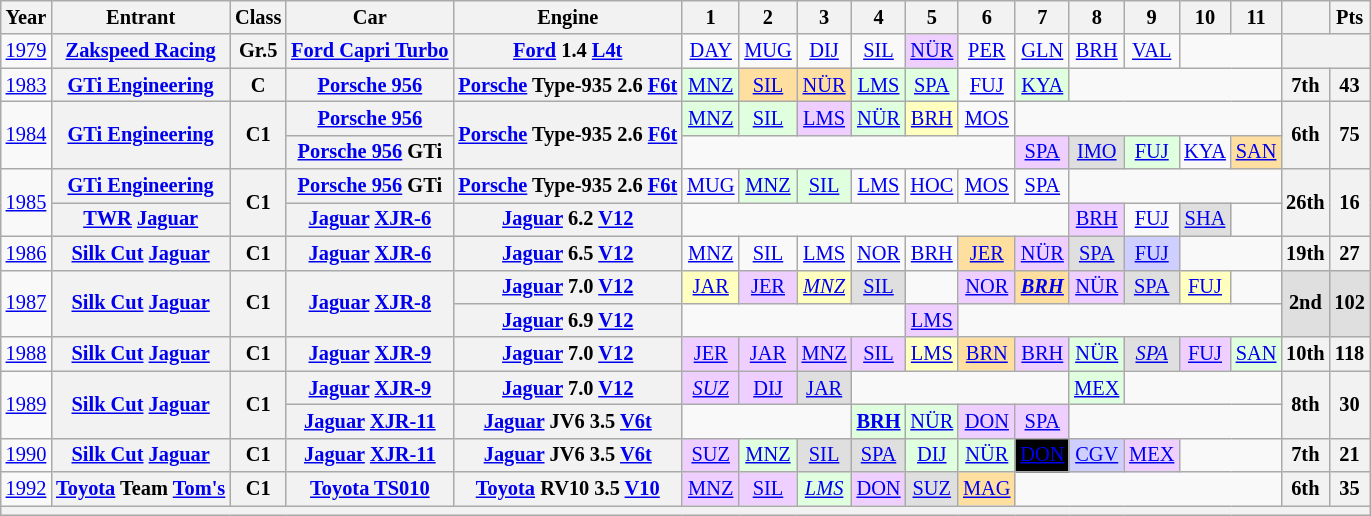<table class="wikitable" style="text-align:center; font-size:85%">
<tr>
<th>Year</th>
<th>Entrant</th>
<th>Class</th>
<th>Car</th>
<th>Engine</th>
<th>1</th>
<th>2</th>
<th>3</th>
<th>4</th>
<th>5</th>
<th>6</th>
<th>7</th>
<th>8</th>
<th>9</th>
<th>10</th>
<th>11</th>
<th></th>
<th>Pts</th>
</tr>
<tr>
<td><a href='#'>1979</a></td>
<th nowrap><a href='#'>Zakspeed Racing</a></th>
<th>Gr.5</th>
<th nowrap><a href='#'>Ford Capri Turbo</a></th>
<th nowrap><a href='#'>Ford</a> 1.4 <a href='#'>L4</a><a href='#'>t</a></th>
<td><a href='#'>DAY</a></td>
<td><a href='#'>MUG</a></td>
<td><a href='#'>DIJ</a></td>
<td><a href='#'>SIL</a></td>
<td style="background: #EFCFFF"><a href='#'>NÜR</a><br></td>
<td><a href='#'>PER</a></td>
<td><a href='#'>GLN</a></td>
<td><a href='#'>BRH</a></td>
<td><a href='#'>VAL</a></td>
<td colspan=2></td>
<th colspan=2></th>
</tr>
<tr>
<td><a href='#'>1983</a></td>
<th nowrap><a href='#'>GTi Engineering</a></th>
<th>C</th>
<th nowrap><a href='#'>Porsche 956</a></th>
<th nowrap><a href='#'>Porsche</a> Type-935 2.6 <a href='#'>F6</a><a href='#'>t</a></th>
<td style="background:#DFFFDF;"><a href='#'>MNZ</a><br></td>
<td style="background:#FFDF9F;"><a href='#'>SIL</a><br></td>
<td style="background:#FFDF9F;"><a href='#'>NÜR</a><br></td>
<td style="background:#DFFFDF;"><a href='#'>LMS</a><br></td>
<td style="background:#DFFFDF;"><a href='#'>SPA</a><br></td>
<td><a href='#'>FUJ</a></td>
<td style="background:#DFFFDF;"><a href='#'>KYA</a><br></td>
<td colspan=4></td>
<th>7th</th>
<th>43</th>
</tr>
<tr>
<td rowspan=2><a href='#'>1984</a></td>
<th rowspan=2 nowrap><a href='#'>GTi Engineering</a></th>
<th rowspan=2>C1</th>
<th nowrap><a href='#'>Porsche 956</a></th>
<th rowspan=2 nowrap><a href='#'>Porsche</a> Type-935 2.6 <a href='#'>F6</a><a href='#'>t</a></th>
<td style="background:#DFFFDF;"><a href='#'>MNZ</a><br></td>
<td style="background:#DFFFDF;"><a href='#'>SIL</a><br></td>
<td style="background: #EFCFFF"><a href='#'>LMS</a><br></td>
<td style="background:#DFFFDF;"><a href='#'>NÜR</a><br></td>
<td style="background:#FFFFBF;"><a href='#'>BRH</a><br></td>
<td><a href='#'>MOS</a></td>
<td colspan=5></td>
<th rowspan=2>6th</th>
<th rowspan=2>75</th>
</tr>
<tr>
<th nowrap><a href='#'>Porsche 956</a> GTi</th>
<td colspan=6></td>
<td style="background: #EFCFFF"><a href='#'>SPA</a><br></td>
<td style="background:#DFDFDF;"><a href='#'>IMO</a><br></td>
<td style="background:#DFFFDF;"><a href='#'>FUJ</a><br></td>
<td><a href='#'>KYA</a></td>
<td style="background:#FFDF9F;"><a href='#'>SAN</a><br></td>
</tr>
<tr>
<td rowspan=2><a href='#'>1985</a></td>
<th nowrap><a href='#'>GTi Engineering</a></th>
<th rowspan=2>C1</th>
<th nowrap><a href='#'>Porsche 956</a> GTi</th>
<th nowrap><a href='#'>Porsche</a> Type-935 2.6 <a href='#'>F6</a><a href='#'>t</a></th>
<td><a href='#'>MUG</a></td>
<td style="background:#DFFFDF;"><a href='#'>MNZ</a><br></td>
<td style="background:#DFFFDF;"><a href='#'>SIL</a><br></td>
<td><a href='#'>LMS</a></td>
<td><a href='#'>HOC</a></td>
<td><a href='#'>MOS</a></td>
<td><a href='#'>SPA</a></td>
<td colspan=4></td>
<th rowspan=2>26th</th>
<th rowspan=2>16</th>
</tr>
<tr>
<th nowrap><a href='#'>TWR</a> <a href='#'>Jaguar</a></th>
<th nowrap><a href='#'>Jaguar</a> <a href='#'>XJR-6</a></th>
<th nowrap><a href='#'>Jaguar</a> 6.2 <a href='#'>V12</a></th>
<td colspan=7></td>
<td style="background: #EFCFFF"><a href='#'>BRH</a><br></td>
<td><a href='#'>FUJ</a></td>
<td style="background:#DFDFDF;"><a href='#'>SHA</a><br></td>
<td></td>
</tr>
<tr>
<td><a href='#'>1986</a></td>
<th nowrap><a href='#'>Silk Cut</a> <a href='#'>Jaguar</a></th>
<th>C1</th>
<th nowrap><a href='#'>Jaguar</a> <a href='#'>XJR-6</a></th>
<th nowrap><a href='#'>Jaguar</a> 6.5 <a href='#'>V12</a></th>
<td><a href='#'>MNZ</a></td>
<td><a href='#'>SIL</a></td>
<td><a href='#'>LMS</a></td>
<td><a href='#'>NOR</a></td>
<td><a href='#'>BRH</a></td>
<td style="background:#FFDF9F;"><a href='#'>JER</a><br></td>
<td style="background: #EFCFFF"><a href='#'>NÜR</a><br></td>
<td style="background:#DFDFDF;"><a href='#'>SPA</a><br></td>
<td style="background:#CFCFFF;"><a href='#'>FUJ</a><br></td>
<td colspan=2></td>
<th>19th</th>
<th>27</th>
</tr>
<tr>
<td rowspan=2><a href='#'>1987</a></td>
<th rowspan=2 nowrap><a href='#'>Silk Cut</a> <a href='#'>Jaguar</a></th>
<th rowspan=2>C1</th>
<th rowspan=2 nowrap><a href='#'>Jaguar</a> <a href='#'>XJR-8</a></th>
<th nowrap><a href='#'>Jaguar</a> 7.0 <a href='#'>V12</a></th>
<td style="background:#FFFFBF;"><a href='#'>JAR</a><br></td>
<td style="background: #EFCFFF"><a href='#'>JER</a><br></td>
<td style="background:#FFFFBF;"><em><a href='#'>MNZ</a></em><br></td>
<td style="background:#DFDFDF;"><a href='#'>SIL</a><br></td>
<td></td>
<td style="background: #EFCFFF"><a href='#'>NOR</a><br></td>
<td style="background:#FFDF9F;"><strong><em><a href='#'>BRH</a></em></strong><br></td>
<td style="background: #EFCFFF"><a href='#'>NÜR</a><br></td>
<td style="background:#DFDFDF;"><a href='#'>SPA</a><br></td>
<td style="background:#FFFFBF;"><a href='#'>FUJ</a><br></td>
<td></td>
<th rowspan=2 style="background:#DFDFDF;">2nd</th>
<th rowspan=2 style="background:#DFDFDF;">102</th>
</tr>
<tr>
<th nowrap><a href='#'>Jaguar</a> 6.9 <a href='#'>V12</a></th>
<td colspan=4></td>
<td style="background: #EFCFFF"><a href='#'>LMS</a><br></td>
<td colspan=6></td>
</tr>
<tr>
<td><a href='#'>1988</a></td>
<th nowrap><a href='#'>Silk Cut</a> <a href='#'>Jaguar</a></th>
<th>C1</th>
<th nowrap><a href='#'>Jaguar</a> <a href='#'>XJR-9</a></th>
<th nowrap><a href='#'>Jaguar</a> 7.0 <a href='#'>V12</a></th>
<td style="background: #EFCFFF"><a href='#'>JER</a><br></td>
<td style="background: #EFCFFF"><a href='#'>JAR</a><br></td>
<td style="background: #EFCFFF"><a href='#'>MNZ</a><br></td>
<td style="background: #EFCFFF"><a href='#'>SIL</a><br></td>
<td style="background:#FFFFBF;"><a href='#'>LMS</a><br></td>
<td style="background:#FFDF9F;"><a href='#'>BRN</a><br></td>
<td style="background: #EFCFFF"><a href='#'>BRH</a><br></td>
<td style="background:#DFFFDF;"><a href='#'>NÜR</a><br></td>
<td style="background:#DFDFDF;"><em><a href='#'>SPA</a></em><br></td>
<td style="background: #EFCFFF"><a href='#'>FUJ</a><br></td>
<td style="background:#DFFFDF;"><a href='#'>SAN</a><br></td>
<th>10th</th>
<th>118</th>
</tr>
<tr>
<td rowspan=2><a href='#'>1989</a></td>
<th rowspan=2 nowrap><a href='#'>Silk Cut</a> <a href='#'>Jaguar</a></th>
<th rowspan=2>C1</th>
<th nowrap><a href='#'>Jaguar</a> <a href='#'>XJR-9</a></th>
<th nowrap><a href='#'>Jaguar</a> 7.0 <a href='#'>V12</a></th>
<td style="background: #EFCFFF"><em><a href='#'>SUZ</a></em><br></td>
<td style="background: #EFCFFF"><a href='#'>DIJ</a><br></td>
<td style="background:#DFDFDF;"><a href='#'>JAR</a><br></td>
<td colspan=4></td>
<td style="background:#DFFFDF;"><a href='#'>MEX</a><br></td>
<td colspan=3></td>
<th rowspan=2>8th</th>
<th rowspan=2>30</th>
</tr>
<tr>
<th nowrap><a href='#'>Jaguar</a> <a href='#'>XJR-11</a></th>
<th nowrap><a href='#'>Jaguar</a> JV6 3.5 <a href='#'>V6</a><a href='#'>t</a></th>
<td colspan=3></td>
<td style="background:#DFFFDF;"><strong><a href='#'>BRH</a></strong><br></td>
<td style="background:#DFFFDF;"><a href='#'>NÜR</a><br></td>
<td style="background: #EFCFFF"><a href='#'>DON</a><br></td>
<td style="background: #EFCFFF"><a href='#'>SPA</a><br></td>
<td colspan=4></td>
</tr>
<tr>
<td><a href='#'>1990</a></td>
<th nowrap><a href='#'>Silk Cut</a> <a href='#'>Jaguar</a></th>
<th>C1</th>
<th nowrap><a href='#'>Jaguar</a> <a href='#'>XJR-11</a></th>
<th nowrap><a href='#'>Jaguar</a> JV6 3.5 <a href='#'>V6</a><a href='#'>t</a></th>
<td style="background: #EFCFFF"><a href='#'>SUZ</a><br></td>
<td style="background:#DFFFDF;"><a href='#'>MNZ</a><br></td>
<td style="background:#DFDFDF;"><a href='#'>SIL</a><br></td>
<td style="background:#DFDFDF;"><a href='#'>SPA</a><br></td>
<td style="background:#DFFFDF;"><a href='#'>DIJ</a><br></td>
<td style="background:#DFFFDF;"><a href='#'>NÜR</a><br></td>
<td style="background:#000; color:#fff;"><a href='#'><span>DON</span></a><br></td>
<td style="background:#CFCFFF;"><a href='#'>CGV</a><br></td>
<td style="background: #EFCFFF"><a href='#'>MEX</a><br></td>
<td colspan=2></td>
<th>7th</th>
<th>21</th>
</tr>
<tr>
<td><a href='#'>1992</a></td>
<th nowrap><a href='#'>Toyota</a> Team <a href='#'>Tom's</a></th>
<th>C1</th>
<th nowrap><a href='#'>Toyota TS010</a></th>
<th nowrap><a href='#'>Toyota</a> RV10 3.5 <a href='#'>V10</a></th>
<td style="background: #EFCFFF"><a href='#'>MNZ</a><br></td>
<td style="background: #EFCFFF"><a href='#'>SIL</a><br></td>
<td style="background:#DFFFDF;"><em><a href='#'>LMS</a></em><br></td>
<td style="background: #EFCFFF"><a href='#'>DON</a><br></td>
<td style="background:#DFDFDF;"><a href='#'>SUZ</a><br></td>
<td style="background:#FFDF9F;"><a href='#'>MAG</a><br></td>
<td colspan=5></td>
<th>6th</th>
<th>35</th>
</tr>
<tr>
<th colspan="18"></th>
</tr>
</table>
